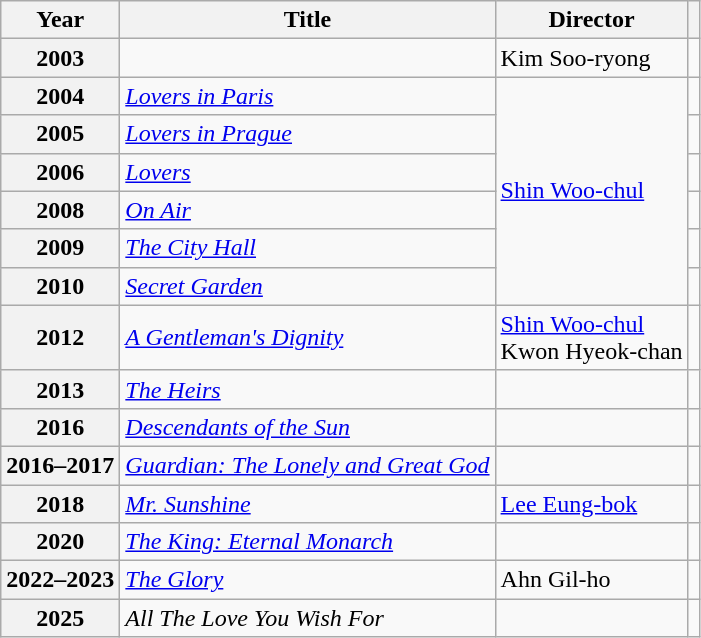<table class="wikitable plainrowheaders sortable">
<tr>
<th scope="col">Year</th>
<th scope="col">Title</th>
<th scope="col">Director</th>
<th scope="col" class="unsortable"></th>
</tr>
<tr>
<th scope="row">2003</th>
<td><em></em></td>
<td>Kim Soo-ryong</td>
<td></td>
</tr>
<tr>
<th scope="row">2004</th>
<td><em><a href='#'>Lovers in Paris</a></em></td>
<td rowspan="6"><a href='#'>Shin Woo-chul</a></td>
<td></td>
</tr>
<tr>
<th scope="row">2005</th>
<td><em><a href='#'>Lovers in Prague</a></em></td>
<td></td>
</tr>
<tr>
<th scope="row">2006</th>
<td><em><a href='#'>Lovers</a></em></td>
<td></td>
</tr>
<tr>
<th scope="row">2008</th>
<td><em><a href='#'>On Air</a></em></td>
<td></td>
</tr>
<tr>
<th scope="row">2009</th>
<td><em><a href='#'>The City Hall</a></em></td>
<td></td>
</tr>
<tr>
<th scope="row">2010</th>
<td><em><a href='#'>Secret Garden</a></em></td>
<td></td>
</tr>
<tr>
<th scope="row">2012</th>
<td><em><a href='#'>A Gentleman's Dignity</a></em></td>
<td><a href='#'>Shin Woo-chul</a><br>Kwon Hyeok-chan</td>
<td></td>
</tr>
<tr>
<th scope="row">2013</th>
<td><em><a href='#'>The Heirs</a></em></td>
<td></td>
<td></td>
</tr>
<tr>
<th scope="row">2016</th>
<td><em><a href='#'>Descendants of the Sun</a></em></td>
<td></td>
<td></td>
</tr>
<tr>
<th scope="row">2016–2017</th>
<td><em><a href='#'>Guardian: The Lonely and Great God</a></em></td>
<td></td>
<td></td>
</tr>
<tr>
<th scope="row">2018</th>
<td><em><a href='#'>Mr. Sunshine</a></em></td>
<td><a href='#'>Lee Eung-bok</a></td>
<td></td>
</tr>
<tr>
<th scope="row">2020</th>
<td><em><a href='#'>The King: Eternal Monarch</a></em></td>
<td></td>
<td></td>
</tr>
<tr>
<th scope="row">2022–2023</th>
<td><em><a href='#'>The Glory</a></em></td>
<td>Ahn Gil-ho</td>
<td></td>
</tr>
<tr>
<th scope="row">2025</th>
<td><em>All The Love You Wish For</em></td>
<td></td>
<td></td>
</tr>
</table>
